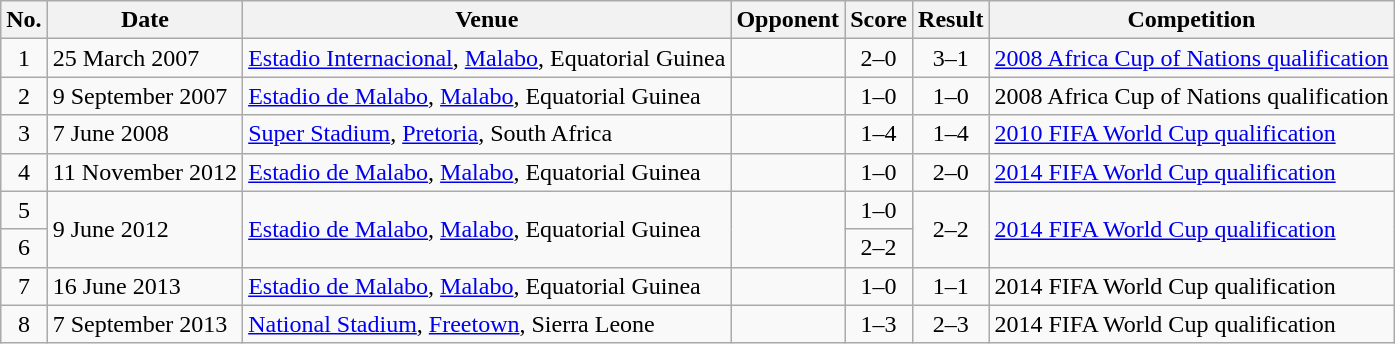<table class="wikitable sortable">
<tr>
<th scope="col">No.</th>
<th scope="col">Date</th>
<th scope="col">Venue</th>
<th scope="col">Opponent</th>
<th scope="col">Score</th>
<th scope="col">Result</th>
<th scope="col">Competition</th>
</tr>
<tr>
<td style="text-align:center">1</td>
<td>25 March 2007</td>
<td><a href='#'>Estadio Internacional</a>, <a href='#'>Malabo</a>, Equatorial Guinea</td>
<td></td>
<td style="text-align:center">2–0</td>
<td style="text-align:center">3–1</td>
<td><a href='#'>2008 Africa Cup of Nations qualification</a></td>
</tr>
<tr>
<td style="text-align:center">2</td>
<td>9 September 2007</td>
<td><a href='#'>Estadio de Malabo</a>, <a href='#'>Malabo</a>, Equatorial Guinea</td>
<td></td>
<td style="text-align:center">1–0</td>
<td style="text-align:center">1–0</td>
<td>2008 Africa Cup of Nations qualification</td>
</tr>
<tr>
<td style="text-align:center">3</td>
<td>7 June 2008</td>
<td><a href='#'>Super Stadium</a>, <a href='#'>Pretoria</a>, South Africa</td>
<td></td>
<td style="text-align:center">1–4</td>
<td style="text-align:center">1–4</td>
<td><a href='#'>2010 FIFA World Cup qualification</a></td>
</tr>
<tr>
<td style="text-align:center">4</td>
<td>11 November 2012</td>
<td><a href='#'>Estadio de Malabo</a>, <a href='#'>Malabo</a>, Equatorial Guinea</td>
<td></td>
<td style="text-align:center">1–0</td>
<td style="text-align:center">2–0</td>
<td><a href='#'>2014 FIFA World Cup qualification</a></td>
</tr>
<tr>
<td style="text-align:center">5</td>
<td rowspan="2">9 June 2012</td>
<td rowspan="2"><a href='#'>Estadio de Malabo</a>, <a href='#'>Malabo</a>, Equatorial Guinea</td>
<td rowspan="2"></td>
<td style="text-align:center">1–0</td>
<td rowspan="2" style="text-align:center">2–2</td>
<td rowspan="2"><a href='#'>2014 FIFA World Cup qualification</a></td>
</tr>
<tr>
<td style="text-align:center">6</td>
<td style="text-align:center">2–2</td>
</tr>
<tr>
<td style="text-align:center">7</td>
<td>16 June 2013</td>
<td><a href='#'>Estadio de Malabo</a>, <a href='#'>Malabo</a>, Equatorial Guinea</td>
<td></td>
<td style="text-align:center">1–0</td>
<td style="text-align:center">1–1</td>
<td>2014 FIFA World Cup qualification</td>
</tr>
<tr>
<td style="text-align:center">8</td>
<td>7 September 2013</td>
<td><a href='#'>National Stadium</a>, <a href='#'>Freetown</a>, Sierra Leone</td>
<td></td>
<td style="text-align:center">1–3</td>
<td style="text-align:center">2–3</td>
<td>2014 FIFA World Cup qualification</td>
</tr>
</table>
